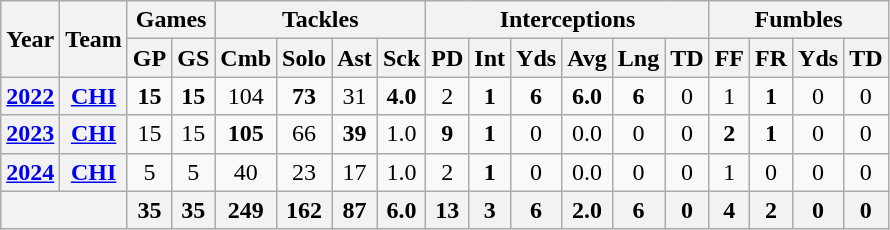<table class="wikitable" style="text-align: center;">
<tr>
<th rowspan="2">Year</th>
<th rowspan="2">Team</th>
<th colspan="2">Games</th>
<th colspan="4">Tackles</th>
<th colspan="6">Interceptions</th>
<th colspan="4">Fumbles</th>
</tr>
<tr>
<th>GP</th>
<th>GS</th>
<th>Cmb</th>
<th>Solo</th>
<th>Ast</th>
<th>Sck</th>
<th>PD</th>
<th>Int</th>
<th>Yds</th>
<th>Avg</th>
<th>Lng</th>
<th>TD</th>
<th>FF</th>
<th>FR</th>
<th>Yds</th>
<th>TD</th>
</tr>
<tr>
<th><a href='#'>2022</a></th>
<th><a href='#'>CHI</a></th>
<td><strong>15</strong></td>
<td><strong>15</strong></td>
<td>104</td>
<td><strong>73</strong></td>
<td>31</td>
<td><strong>4.0</strong></td>
<td>2</td>
<td><strong>1</strong></td>
<td><strong>6</strong></td>
<td><strong>6.0</strong></td>
<td><strong>6</strong></td>
<td>0</td>
<td>1</td>
<td><strong>1</strong></td>
<td>0</td>
<td>0</td>
</tr>
<tr>
<th><a href='#'>2023</a></th>
<th><a href='#'>CHI</a></th>
<td>15</td>
<td>15</td>
<td><strong> 105</strong></td>
<td>66</td>
<td><strong>39</strong></td>
<td>1.0</td>
<td><strong>9</strong></td>
<td><strong>1</strong></td>
<td>0</td>
<td>0.0</td>
<td>0</td>
<td>0</td>
<td><strong>2</strong></td>
<td><strong>1</strong></td>
<td>0</td>
<td>0</td>
</tr>
<tr>
<th><a href='#'>2024</a></th>
<th><a href='#'>CHI</a></th>
<td>5</td>
<td>5</td>
<td>40</td>
<td>23</td>
<td>17</td>
<td>1.0</td>
<td>2</td>
<td><strong>1</strong></td>
<td>0</td>
<td>0.0</td>
<td>0</td>
<td>0</td>
<td>1</td>
<td>0</td>
<td>0</td>
<td>0</td>
</tr>
<tr>
<th colspan="2"></th>
<th>35</th>
<th>35</th>
<th>249</th>
<th>162</th>
<th>87</th>
<th>6.0</th>
<th>13</th>
<th>3</th>
<th>6</th>
<th>2.0</th>
<th>6</th>
<th>0</th>
<th>4</th>
<th>2</th>
<th>0</th>
<th>0</th>
</tr>
</table>
